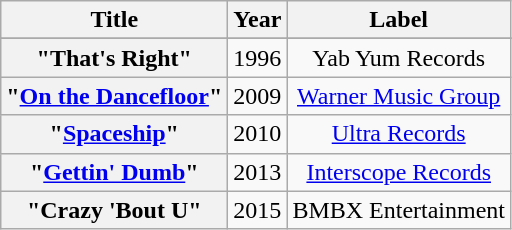<table class="wikitable plainrowheaders" style="text-align:center;" border="1">
<tr>
<th scope="col" rowspan="1">Title</th>
<th scope="col" rowspan="1">Year</th>
<th scope="col">Label</th>
</tr>
<tr>
</tr>
<tr>
<th scope="row">"That's Right"<br></th>
<td>1996</td>
<td>Yab Yum Records</td>
</tr>
<tr>
<th scope="row">"<a href='#'>On the Dancefloor</a>"<br></th>
<td>2009</td>
<td><a href='#'>Warner Music Group</a></td>
</tr>
<tr>
<th scope="row">"<a href='#'>Spaceship</a>"<br></th>
<td>2010</td>
<td><a href='#'>Ultra Records</a></td>
</tr>
<tr>
<th scope="row">"<a href='#'>Gettin' Dumb</a>"<br></th>
<td>2013</td>
<td><a href='#'>Interscope Records</a></td>
</tr>
<tr>
<th scope="row">"Crazy 'Bout U"<br></th>
<td>2015</td>
<td>BMBX Entertainment</td>
</tr>
</table>
